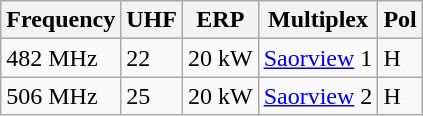<table class="wikitable sortable">
<tr>
<th>Frequency</th>
<th>UHF</th>
<th>ERP</th>
<th>Multiplex</th>
<th>Pol</th>
</tr>
<tr>
<td>482 MHz</td>
<td>22</td>
<td>20 kW</td>
<td><a href='#'>Saorview</a> 1</td>
<td>H</td>
</tr>
<tr>
<td>506 MHz</td>
<td>25</td>
<td>20 kW</td>
<td><a href='#'>Saorview</a> 2</td>
<td>H</td>
</tr>
</table>
